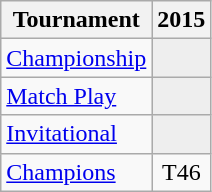<table class="wikitable" style="text-align:center;">
<tr>
<th>Tournament</th>
<th>2015</th>
</tr>
<tr>
<td align="left"><a href='#'>Championship</a></td>
<td style="background:#eeeeee;"></td>
</tr>
<tr>
<td align="left"><a href='#'>Match Play</a></td>
<td style="background:#eeeeee;"></td>
</tr>
<tr>
<td align="left"><a href='#'>Invitational</a></td>
<td style="background:#eeeeee;"></td>
</tr>
<tr>
<td align="left"><a href='#'>Champions</a></td>
<td>T46</td>
</tr>
</table>
